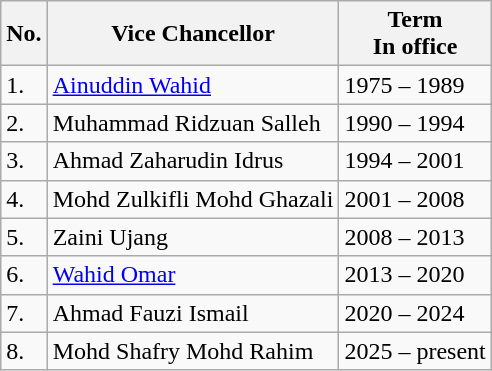<table class="wikitable">
<tr>
<th>No.</th>
<th>Vice Chancellor</th>
<th>Term<br>In office</th>
</tr>
<tr>
<td>1.</td>
<td><a href='#'>Ainuddin Wahid</a></td>
<td>1975 – 1989</td>
</tr>
<tr>
<td>2.</td>
<td>Muhammad Ridzuan Salleh</td>
<td>1990 – 1994</td>
</tr>
<tr>
<td>3.</td>
<td>Ahmad Zaharudin Idrus</td>
<td>1994 – 2001</td>
</tr>
<tr>
<td>4.</td>
<td>Mohd Zulkifli Mohd Ghazali</td>
<td>2001 – 2008</td>
</tr>
<tr>
<td>5.</td>
<td>Zaini Ujang</td>
<td>2008 – 2013</td>
</tr>
<tr>
<td>6.</td>
<td><a href='#'>Wahid Omar</a></td>
<td>2013 – 2020</td>
</tr>
<tr>
<td>7.</td>
<td>Ahmad Fauzi Ismail</td>
<td>2020 – 2024</td>
</tr>
<tr>
<td>8.</td>
<td>Mohd Shafry Mohd Rahim</td>
<td>2025 – present</td>
</tr>
</table>
